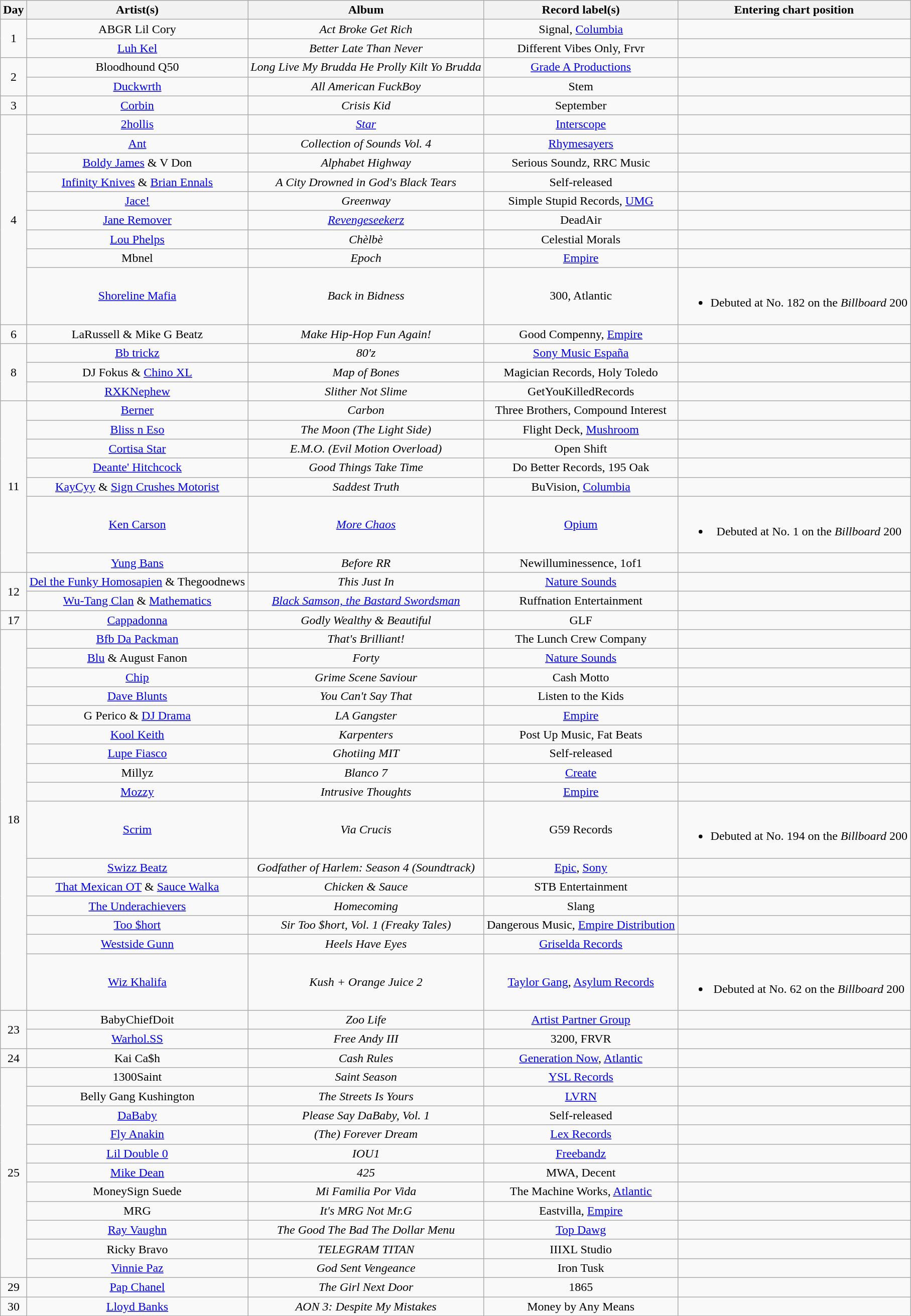<table class="wikitable" style="text-align:center;">
<tr>
<th scope="col">Day</th>
<th scope="col">Artist(s)</th>
<th scope="col">Album</th>
<th scope="col">Record label(s)</th>
<th scope="col">Entering chart position</th>
</tr>
<tr>
<td rowspan="2">1</td>
<td>ABGR Lil Cory</td>
<td><em>Act Broke Get Rich</em></td>
<td>Signal, <a href='#'>Columbia</a></td>
<td></td>
</tr>
<tr>
<td><a href='#'>Luh Kel</a></td>
<td><em>Better Late Than Never</em></td>
<td>Different Vibes Only, Frvr</td>
<td></td>
</tr>
<tr>
<td rowspan="2">2</td>
<td>Bloodhound Q50</td>
<td><em>Long Live My Brudda He Prolly Kilt Yo Brudda</em></td>
<td><a href='#'>Grade A Productions</a></td>
<td></td>
</tr>
<tr>
<td><a href='#'>Duckwrth</a></td>
<td><em>All American FuckBoy</em></td>
<td>Stem</td>
<td></td>
</tr>
<tr>
<td>3</td>
<td><a href='#'>Corbin</a></td>
<td><em>Crisis Kid</em></td>
<td>September</td>
<td></td>
</tr>
<tr>
<td rowspan="9">4</td>
<td><a href='#'>2hollis</a></td>
<td><em><a href='#'>Star</a></em></td>
<td><a href='#'>Interscope</a></td>
<td></td>
</tr>
<tr>
<td><a href='#'>Ant</a></td>
<td><em>Collection of Sounds Vol. 4</em></td>
<td><a href='#'>Rhymesayers</a></td>
<td></td>
</tr>
<tr>
<td><a href='#'>Boldy James</a> & V Don</td>
<td><em>Alphabet Highway</em></td>
<td>Serious Soundz, RRC Music</td>
<td></td>
</tr>
<tr>
<td><a href='#'>Infinity Knives</a> & <a href='#'>Brian Ennals</a></td>
<td><em>A City Drowned in God's Black Tears</em></td>
<td>Self-released</td>
<td></td>
</tr>
<tr>
<td><a href='#'>Jace!</a></td>
<td><em>Greenway</em></td>
<td>Simple Stupid Records, <a href='#'>UMG</a></td>
<td></td>
</tr>
<tr>
<td><a href='#'>Jane Remover</a></td>
<td><em><a href='#'>Revengeseekerz</a></em></td>
<td>DeadAir</td>
<td></td>
</tr>
<tr>
<td><a href='#'>Lou Phelps</a></td>
<td><em>Chèlbè</em></td>
<td>Celestial Morals</td>
<td></td>
</tr>
<tr>
<td>Mbnel</td>
<td><em>Epoch</em></td>
<td><a href='#'>Empire</a></td>
<td></td>
</tr>
<tr>
<td><a href='#'>Shoreline Mafia</a></td>
<td><em>Back in Bidness</em></td>
<td>300, Atlantic</td>
<td><br><ul><li>Debuted at No. 182 on the <em>Billboard</em> 200</li></ul></td>
</tr>
<tr>
<td>6</td>
<td>LaRussell & Mike G Beatz</td>
<td><em>Make Hip-Hop Fun Again!</em></td>
<td>Good Compenny, <a href='#'>Empire</a></td>
<td></td>
</tr>
<tr>
<td rowspan="3">8</td>
<td><a href='#'>Bb trickz</a></td>
<td><em>80'z</em></td>
<td><a href='#'>Sony Music España</a></td>
<td></td>
</tr>
<tr>
<td>DJ Fokus & <a href='#'>Chino XL</a></td>
<td><em>Map of Bones</em></td>
<td>Magician Records, Holy Toledo</td>
<td></td>
</tr>
<tr>
<td><a href='#'>RXKNephew</a></td>
<td><em>Slither Not Slime</em></td>
<td>GetYouKilledRecords</td>
<td></td>
</tr>
<tr>
<td rowspan="7">11</td>
<td><a href='#'>Berner</a></td>
<td><em>Carbon</em></td>
<td>Three Brothers, Compound Interest</td>
<td></td>
</tr>
<tr>
<td><a href='#'>Bliss n Eso</a></td>
<td><em>The Moon (The Light Side)</em></td>
<td>Flight Deck, <a href='#'>Mushroom</a></td>
<td></td>
</tr>
<tr>
<td><a href='#'>Cortisa Star</a></td>
<td><em>E.M.O. (Evil Motion Overload)</em></td>
<td>Open Shift</td>
<td></td>
</tr>
<tr>
<td><a href='#'>Deante' Hitchcock</a></td>
<td><em>Good Things Take Time</em></td>
<td>Do Better Records, 195 Oak</td>
<td></td>
</tr>
<tr>
<td><a href='#'>KayCyy</a> & <a href='#'>Sign Crushes Motorist</a></td>
<td><em>Saddest Truth</em></td>
<td>BuVision, <a href='#'>Columbia</a></td>
<td></td>
</tr>
<tr>
<td><a href='#'>Ken Carson</a></td>
<td><em><a href='#'>More Chaos</a></em></td>
<td><a href='#'>Opium</a></td>
<td><br><ul><li>Debuted at No. 1 on the <em>Billboard</em> 200</li></ul></td>
</tr>
<tr>
<td><a href='#'>Yung Bans</a></td>
<td><em>Before RR</em></td>
<td>Newilluminessence, 1of1</td>
<td></td>
</tr>
<tr>
<td rowspan="2">12</td>
<td><a href='#'>Del the Funky Homosapien</a> & Thegoodnews</td>
<td><em>This Just In</em></td>
<td><a href='#'>Nature Sounds</a></td>
<td></td>
</tr>
<tr>
<td><a href='#'>Wu-Tang Clan</a> & <a href='#'>Mathematics</a></td>
<td><em><a href='#'>Black Samson, the Bastard Swordsman</a></em></td>
<td>Ruffnation Entertainment</td>
<td></td>
</tr>
<tr>
<td>17</td>
<td><a href='#'>Cappadonna</a></td>
<td><em>Godly Wealthy & Beautiful</em></td>
<td>GLF</td>
<td></td>
</tr>
<tr>
<td rowspan="16">18</td>
<td><a href='#'>Bfb Da Packman</a></td>
<td><em>That's Brilliant!</em></td>
<td>The Lunch Crew Company</td>
<td></td>
</tr>
<tr>
<td><a href='#'>Blu</a> & August Fanon</td>
<td><em>Forty</em></td>
<td><a href='#'>Nature Sounds</a></td>
<td></td>
</tr>
<tr>
<td><a href='#'>Chip</a></td>
<td><em>Grime Scene Saviour</em></td>
<td>Cash Motto</td>
<td></td>
</tr>
<tr>
<td><a href='#'>Dave Blunts</a></td>
<td><em>You Can't Say That</em></td>
<td>Listen to the Kids</td>
<td></td>
</tr>
<tr>
<td>G Perico & <a href='#'>DJ Drama</a></td>
<td><em>LA Gangster</em></td>
<td><a href='#'>Empire</a></td>
<td></td>
</tr>
<tr>
<td><a href='#'>Kool Keith</a></td>
<td><em>Karpenters</em></td>
<td>Post Up Music, Fat Beats</td>
<td></td>
</tr>
<tr>
<td><a href='#'>Lupe Fiasco</a></td>
<td><em>Ghotiing MIT</em></td>
<td>Self-released</td>
<td></td>
</tr>
<tr>
<td>Millyz</td>
<td><em>Blanco 7</em></td>
<td><a href='#'>Create</a></td>
<td></td>
</tr>
<tr>
<td><a href='#'>Mozzy</a></td>
<td><em>Intrusive Thoughts</em></td>
<td><a href='#'>Empire</a></td>
<td></td>
</tr>
<tr>
<td><a href='#'>Scrim</a></td>
<td><em>Via Crucis</em></td>
<td>G59 Records</td>
<td><br><ul><li>Debuted at No. 194 on the <em>Billboard</em> 200</li></ul></td>
</tr>
<tr>
<td><a href='#'>Swizz Beatz</a></td>
<td><em>Godfather of Harlem: Season 4 (Soundtrack)</em></td>
<td><a href='#'>Epic</a>, <a href='#'>Sony</a></td>
<td></td>
</tr>
<tr>
<td><a href='#'>That Mexican OT</a> & <a href='#'>Sauce Walka</a></td>
<td><em>Chicken & Sauce</em></td>
<td>STB Entertainment</td>
<td></td>
</tr>
<tr>
<td><a href='#'>The Underachievers</a></td>
<td><em>Homecoming</em></td>
<td>Slang</td>
<td></td>
</tr>
<tr>
<td><a href='#'>Too $hort</a></td>
<td><em>Sir Too $hort, Vol. 1 (Freaky Tales)</em></td>
<td>Dangerous Music, <a href='#'>Empire Distribution</a></td>
<td></td>
</tr>
<tr>
<td><a href='#'>Westside Gunn</a></td>
<td><em>Heels Have Eyes</em></td>
<td><a href='#'>Griselda Records</a></td>
<td></td>
</tr>
<tr>
<td><a href='#'>Wiz Khalifa</a></td>
<td><em>Kush + Orange Juice 2</em></td>
<td><a href='#'>Taylor Gang</a>, <a href='#'>Asylum Records</a></td>
<td><br><ul><li>Debuted at No. 62 on the <em>Billboard</em> 200</li></ul></td>
</tr>
<tr>
<td rowspan="2">23</td>
<td>BabyChiefDoit</td>
<td><em>Zoo Life</em></td>
<td><a href='#'>Artist Partner Group</a></td>
<td></td>
</tr>
<tr>
<td><a href='#'>Warhol.SS</a></td>
<td><em>Free Andy III</em></td>
<td>3200, FRVR</td>
<td></td>
</tr>
<tr>
<td>24</td>
<td>Kai Ca$h</td>
<td><em>Cash Rules</em></td>
<td><a href='#'>Generation Now</a>, <a href='#'>Atlantic</a></td>
<td></td>
</tr>
<tr>
<td rowspan="11">25</td>
<td>1300Saint</td>
<td><em>Saint Season</em></td>
<td><a href='#'>YSL Records</a></td>
<td></td>
</tr>
<tr>
<td>Belly Gang Kushington</td>
<td><em>The Streets Is Yours</em></td>
<td><a href='#'>LVRN</a></td>
<td></td>
</tr>
<tr>
<td><a href='#'>DaBaby</a></td>
<td><em>Please Say DaBaby, Vol. 1</em></td>
<td>Self-released</td>
<td></td>
</tr>
<tr>
<td><a href='#'>Fly Anakin</a></td>
<td><em>(The) Forever Dream</em></td>
<td><a href='#'>Lex Records</a></td>
<td></td>
</tr>
<tr>
<td><a href='#'>Lil Double 0</a></td>
<td><em>IOU1</em></td>
<td><a href='#'>Freebandz</a></td>
<td></td>
</tr>
<tr>
<td><a href='#'>Mike Dean</a></td>
<td><em>425</em></td>
<td>MWA, Decent</td>
<td></td>
</tr>
<tr>
<td>MoneySign Suede</td>
<td><em>Mi Familia Por Vida</em></td>
<td>The Machine Works, <a href='#'>Atlantic</a></td>
<td></td>
</tr>
<tr>
<td>MRG</td>
<td><em>It's MRG Not Mr.G</em></td>
<td>Eastvilla, <a href='#'>Empire</a></td>
<td></td>
</tr>
<tr>
<td><a href='#'>Ray Vaughn</a></td>
<td><em>The Good The Bad The Dollar Menu</em></td>
<td><a href='#'>Top Dawg</a></td>
<td></td>
</tr>
<tr>
<td>Ricky Bravo</td>
<td><em>TELEGRAM TITAN</em></td>
<td>IIIXL Studio</td>
<td></td>
</tr>
<tr>
<td><a href='#'>Vinnie Paz</a></td>
<td><em>God Sent Vengeance</em></td>
<td>Iron Tusk</td>
<td></td>
</tr>
<tr>
<td>29</td>
<td><a href='#'>Pap Chanel</a></td>
<td><em>The Girl Next Door</em></td>
<td>1865</td>
<td></td>
</tr>
<tr>
<td>30</td>
<td><a href='#'>Lloyd Banks</a></td>
<td><em>AON 3: Despite My Mistakes</em></td>
<td>Money by Any Means</td>
<td></td>
</tr>
</table>
